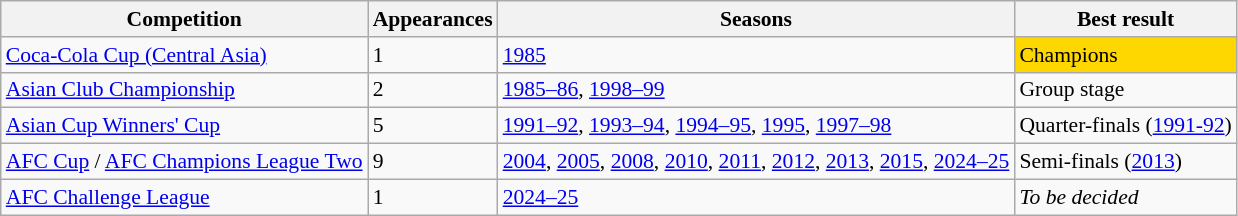<table class="wikitable" style="font-size:90%">
<tr>
<th>Competition</th>
<th>Appearances</th>
<th>Seasons</th>
<th>Best result</th>
</tr>
<tr>
<td><a href='#'>Coca-Cola Cup (Central Asia)</a> </td>
<td>1</td>
<td><a href='#'>1985</a></td>
<td style="background:gold">Champions</td>
</tr>
<tr>
<td><a href='#'>Asian Club Championship</a></td>
<td>2</td>
<td><a href='#'>1985–86</a>, <a href='#'>1998–99</a></td>
<td>Group stage</td>
</tr>
<tr>
<td><a href='#'>Asian Cup Winners' Cup</a></td>
<td>5</td>
<td><a href='#'>1991–92</a>, <a href='#'>1993–94</a>, <a href='#'>1994–95</a>, <a href='#'>1995</a>, <a href='#'>1997–98</a></td>
<td>Quarter-finals (<a href='#'>1991-92</a>)</td>
</tr>
<tr>
<td><a href='#'>AFC Cup</a> / <a href='#'>AFC Champions League Two</a></td>
<td>9</td>
<td><a href='#'>2004</a>, <a href='#'>2005</a>, <a href='#'>2008</a>, <a href='#'>2010</a>, <a href='#'>2011</a>, <a href='#'>2012</a>, <a href='#'>2013</a>, <a href='#'>2015</a>, <a href='#'>2024–25</a></td>
<td>Semi-finals (<a href='#'>2013</a>)</td>
</tr>
<tr>
<td><a href='#'>AFC Challenge League</a></td>
<td>1</td>
<td><a href='#'>2024–25</a></td>
<td><em>To be decided</em></td>
</tr>
</table>
